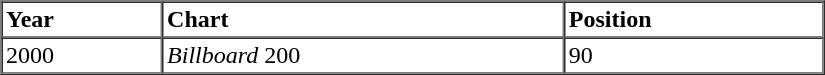<table border="1" cellspacing="0" cellpadding="2" style="width:550px;">
<tr>
<th align="left">Year</th>
<th align="left">Chart</th>
<th align="left">Position</th>
</tr>
<tr>
<td align="left">2000</td>
<td align="left"><em>Billboard</em> 200</td>
<td align="left">90</td>
</tr>
</table>
